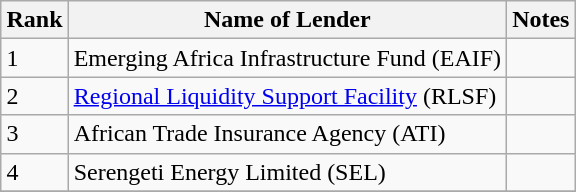<table class="wikitable sortable" style="margin-left:auto;margin-right:auto">
<tr>
<th style="width:2em;">Rank</th>
<th>Name of Lender</th>
<th>Notes</th>
</tr>
<tr>
<td>1</td>
<td>Emerging Africa Infrastructure Fund (EAIF)</td>
<td></td>
</tr>
<tr>
<td>2</td>
<td><a href='#'>Regional Liquidity Support Facility</a> (RLSF)</td>
<td></td>
</tr>
<tr>
<td>3</td>
<td>African Trade Insurance Agency (ATI)</td>
<td></td>
</tr>
<tr>
<td>4</td>
<td>Serengeti Energy Limited (SEL)</td>
<td></td>
</tr>
<tr>
</tr>
</table>
